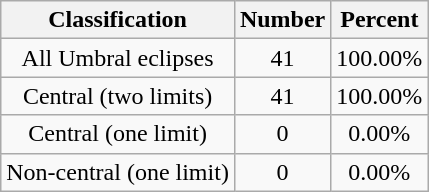<table class="wikitable sortable">
<tr align=center>
<th>Classification</th>
<th>Number</th>
<th>Percent</th>
</tr>
<tr align=center>
<td>All Umbral eclipses</td>
<td>41</td>
<td>100.00%</td>
</tr>
<tr align=center>
<td>Central (two limits)</td>
<td>41</td>
<td>100.00%</td>
</tr>
<tr align=center>
<td>Central (one limit)</td>
<td>0</td>
<td>0.00%</td>
</tr>
<tr align=center>
<td>Non-central (one limit)</td>
<td>0</td>
<td>0.00%</td>
</tr>
</table>
